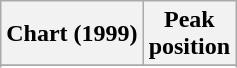<table class="wikitable sortable plainrowheaders">
<tr>
<th>Chart (1999)</th>
<th>Peak<br>position</th>
</tr>
<tr>
</tr>
<tr>
</tr>
</table>
